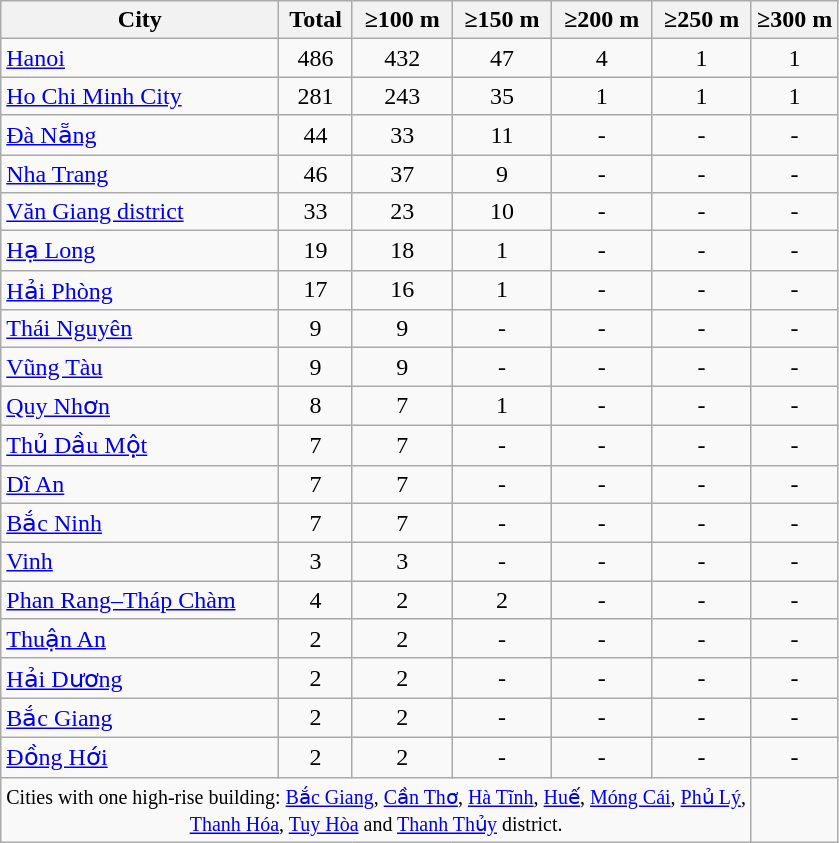<table class="wikitable sortable" style="text-align:center">
<tr>
<th>City</th>
<th>Total</th>
<th>≥100 m</th>
<th>≥150 m</th>
<th>≥200 m</th>
<th>≥250 m</th>
<th>≥300 m</th>
</tr>
<tr>
<td align="left"><a href='#'>Hanoi</a></td>
<td>486</td>
<td>432</td>
<td>47</td>
<td>4</td>
<td>1</td>
<td>1</td>
</tr>
<tr>
<td align="left"><a href='#'>Ho Chi Minh City</a></td>
<td>281</td>
<td>243</td>
<td>35</td>
<td>1</td>
<td>1</td>
<td>1</td>
</tr>
<tr>
<td align="left"><a href='#'>Đà Nẵng</a></td>
<td>44</td>
<td>33</td>
<td>11</td>
<td>-</td>
<td>-</td>
<td>-</td>
</tr>
<tr>
<td align="left"><a href='#'>Nha Trang</a></td>
<td>46</td>
<td>37</td>
<td>9</td>
<td>-</td>
<td>-</td>
<td>-</td>
</tr>
<tr>
<td align="left"><a href='#'>Văn Giang district</a></td>
<td>33</td>
<td>23</td>
<td>10</td>
<td>-</td>
<td>-</td>
<td>-</td>
</tr>
<tr>
<td align="left"><a href='#'>Hạ Long</a></td>
<td>19</td>
<td>18</td>
<td>1</td>
<td>-</td>
<td>-</td>
<td>-</td>
</tr>
<tr>
<td align="left"><a href='#'>Hải Phòng</a></td>
<td>17</td>
<td>16</td>
<td>1</td>
<td>-</td>
<td>-</td>
<td>-</td>
</tr>
<tr>
<td align="left"><a href='#'>Thái Nguyên</a></td>
<td>9</td>
<td>9</td>
<td>-</td>
<td>-</td>
<td>-</td>
<td>-</td>
</tr>
<tr>
<td align="left"><a href='#'>Vũng Tàu</a></td>
<td>9</td>
<td>9</td>
<td>-</td>
<td>-</td>
<td>-</td>
<td>-</td>
</tr>
<tr>
<td align="left"><a href='#'>Quy Nhơn</a></td>
<td>8</td>
<td>7</td>
<td>1</td>
<td>-</td>
<td>-</td>
<td>-</td>
</tr>
<tr>
<td align="left"><a href='#'>Thủ Dầu Một</a></td>
<td>7</td>
<td>7</td>
<td>-</td>
<td>-</td>
<td>-</td>
<td>-</td>
</tr>
<tr>
<td align="left"><a href='#'>Dĩ An</a></td>
<td>7</td>
<td>7</td>
<td>-</td>
<td>-</td>
<td>-</td>
<td>-</td>
</tr>
<tr>
<td align="left"><a href='#'>Bắc Ninh</a></td>
<td>7</td>
<td>7</td>
<td>-</td>
<td>-</td>
<td>-</td>
<td>-</td>
</tr>
<tr>
<td align="left"><a href='#'>Vinh</a></td>
<td>3</td>
<td>3</td>
<td>-</td>
<td>-</td>
<td>-</td>
<td>-</td>
</tr>
<tr>
<td align="left"><a href='#'>Phan Rang–Tháp Chàm</a></td>
<td>4</td>
<td>2</td>
<td>2</td>
<td>-</td>
<td>-</td>
<td>-</td>
</tr>
<tr>
<td align="left"><a href='#'>Thuận An</a></td>
<td>2</td>
<td>2</td>
<td>-</td>
<td>-</td>
<td>-</td>
<td>-</td>
</tr>
<tr>
<td align="left"><a href='#'>Hải Dương</a></td>
<td>2</td>
<td>2</td>
<td>-</td>
<td>-</td>
<td>-</td>
<td>-</td>
</tr>
<tr>
<td align="left"><a href='#'>Bắc Giang</a></td>
<td>2</td>
<td>2</td>
<td>-</td>
<td>-</td>
<td>-</td>
<td>-</td>
</tr>
<tr>
<td align="left"><a href='#'>Đồng Hới</a></td>
<td>2</td>
<td>2</td>
<td>-</td>
<td>-</td>
<td>-</td>
<td>-</td>
</tr>
<tr>
<td colspan="6"><small>Cities with one high-rise building: <a href='#'>Bắc Giang</a>, <a href='#'>Cần Thơ</a>, <a href='#'>Hà Tĩnh</a>, <a href='#'>Huế</a>, <a href='#'>Móng Cái</a>, <a href='#'>Phủ Lý</a>, <br><a href='#'>Thanh Hóa</a>, <a href='#'>Tuy Hòa</a> and <a href='#'>Thanh Thủy</a> district.</small></td>
</tr>
</table>
